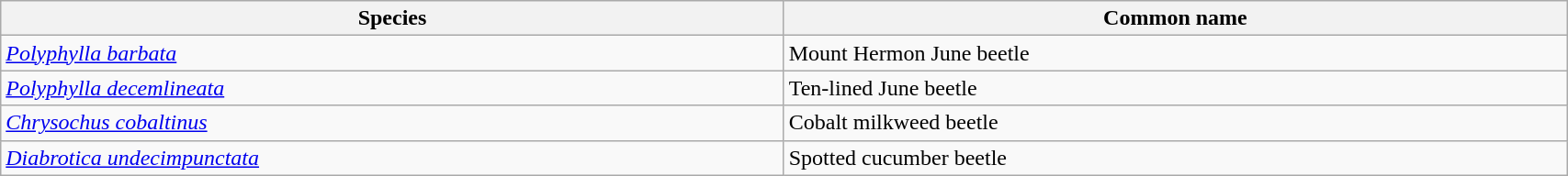<table width=90% class="wikitable">
<tr>
<th width=25%>Species</th>
<th width=25%>Common name</th>
</tr>
<tr>
<td><em><a href='#'>Polyphylla barbata</a></em></td>
<td>Mount Hermon June beetle</td>
</tr>
<tr>
<td><em><a href='#'>Polyphylla decemlineata</a></em></td>
<td>Ten-lined June beetle</td>
</tr>
<tr>
<td><em><a href='#'>Chrysochus cobaltinus</a></em></td>
<td>Cobalt milkweed beetle</td>
</tr>
<tr>
<td><em><a href='#'>Diabrotica undecimpunctata</a></em></td>
<td>Spotted cucumber beetle</td>
</tr>
</table>
